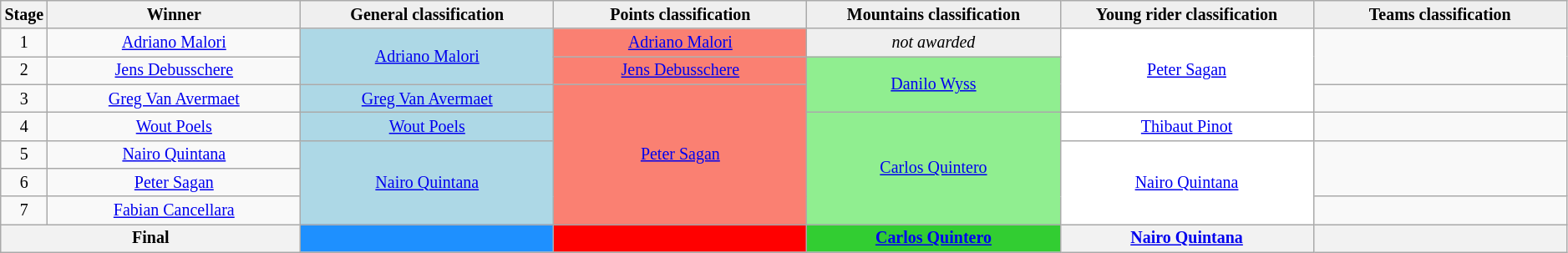<table class="wikitable" style="text-align: center; font-size:smaller;">
<tr>
<th width="1%">Stage</th>
<th width="16.5%">Winner</th>
<th style="background:#EFEFEF;" width="16.5%">General classification<br></th>
<th style="background:#EFEFEF;" width="16.5%">Points classification<br></th>
<th style="background:#EFEFEF;" width="16.5%">Mountains classification<br></th>
<th style="background:#EFEFEF;" width="16.5%">Young rider classification<br></th>
<th style="background:#EFEFEF;" width="16.5%">Teams classification</th>
</tr>
<tr>
<td>1</td>
<td><a href='#'>Adriano Malori</a></td>
<td style="background-color:lightblue;" rowspan=2><a href='#'>Adriano Malori</a></td>
<td style="background-color:salmon;"><a href='#'>Adriano Malori</a></td>
<td style="background-color:#EFEFEF;"><em>not awarded</em></td>
<td style="background-color:white;" rowspan=3><a href='#'>Peter Sagan</a></td>
<td rowspan=2></td>
</tr>
<tr>
<td>2</td>
<td><a href='#'>Jens Debusschere</a></td>
<td style="background-color:salmon;"><a href='#'>Jens Debusschere</a></td>
<td style="background-color:lightgreen;" rowspan=2><a href='#'>Danilo Wyss</a></td>
</tr>
<tr>
<td>3</td>
<td><a href='#'>Greg Van Avermaet</a></td>
<td style="background-color:lightblue;"><a href='#'>Greg Van Avermaet</a></td>
<td style="background-color:salmon;" rowspan=5><a href='#'>Peter Sagan</a></td>
<td></td>
</tr>
<tr>
<td>4</td>
<td><a href='#'>Wout Poels</a></td>
<td style="background-color:lightblue;"><a href='#'>Wout Poels</a></td>
<td style="background-color:lightgreen;" rowspan=4><a href='#'>Carlos Quintero</a></td>
<td style="background-color:white;"><a href='#'>Thibaut Pinot</a></td>
<td></td>
</tr>
<tr>
<td>5</td>
<td><a href='#'>Nairo Quintana</a></td>
<td style="background-color:lightblue;" rowspan=3><a href='#'>Nairo Quintana</a></td>
<td style="background-color:white;" rowspan=3><a href='#'>Nairo Quintana</a></td>
<td rowspan=2></td>
</tr>
<tr>
<td>6</td>
<td><a href='#'>Peter Sagan</a></td>
</tr>
<tr>
<td>7</td>
<td><a href='#'>Fabian Cancellara</a></td>
<td></td>
</tr>
<tr>
<th colspan="2">Final</th>
<th style="background-color:dodgerblue;"></th>
<th style="background-color:red;"></th>
<th style="background-color:limegreen;"><a href='#'>Carlos Quintero</a></th>
<th style="background-color:offwhite;"><a href='#'>Nairo Quintana</a></th>
<th></th>
</tr>
</table>
